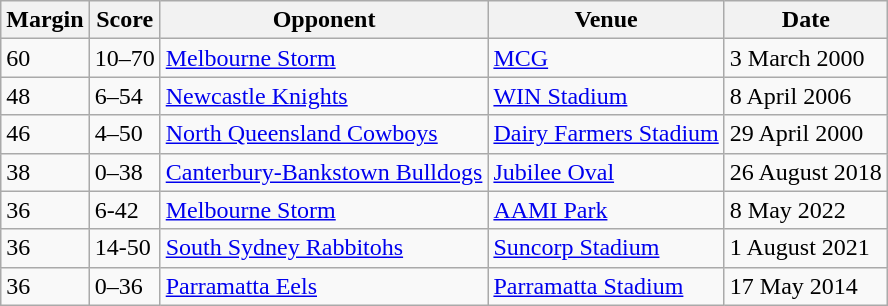<table class="wikitable">
<tr>
<th>Margin</th>
<th>Score</th>
<th>Opponent</th>
<th>Venue</th>
<th>Date</th>
</tr>
<tr>
<td>60</td>
<td>10–70</td>
<td><a href='#'>Melbourne Storm</a></td>
<td><a href='#'>MCG</a></td>
<td>3 March 2000</td>
</tr>
<tr>
<td>48</td>
<td>6–54</td>
<td><a href='#'>Newcastle Knights</a></td>
<td><a href='#'>WIN Stadium</a></td>
<td>8 April 2006</td>
</tr>
<tr>
<td>46</td>
<td>4–50</td>
<td><a href='#'>North Queensland Cowboys</a></td>
<td><a href='#'>Dairy Farmers Stadium</a></td>
<td>29 April 2000</td>
</tr>
<tr>
<td>38</td>
<td>0–38</td>
<td><a href='#'>Canterbury-Bankstown Bulldogs</a></td>
<td><a href='#'>Jubilee Oval</a></td>
<td>26 August 2018</td>
</tr>
<tr>
<td>36</td>
<td>6-42</td>
<td><a href='#'>Melbourne Storm</a></td>
<td><a href='#'>AAMI Park</a></td>
<td>8 May 2022</td>
</tr>
<tr>
<td>36</td>
<td>14-50</td>
<td><a href='#'>South Sydney Rabbitohs</a></td>
<td><a href='#'>Suncorp Stadium</a></td>
<td>1 August 2021</td>
</tr>
<tr>
<td>36</td>
<td>0–36</td>
<td><a href='#'>Parramatta Eels</a></td>
<td><a href='#'>Parramatta Stadium</a></td>
<td>17 May 2014</td>
</tr>
</table>
